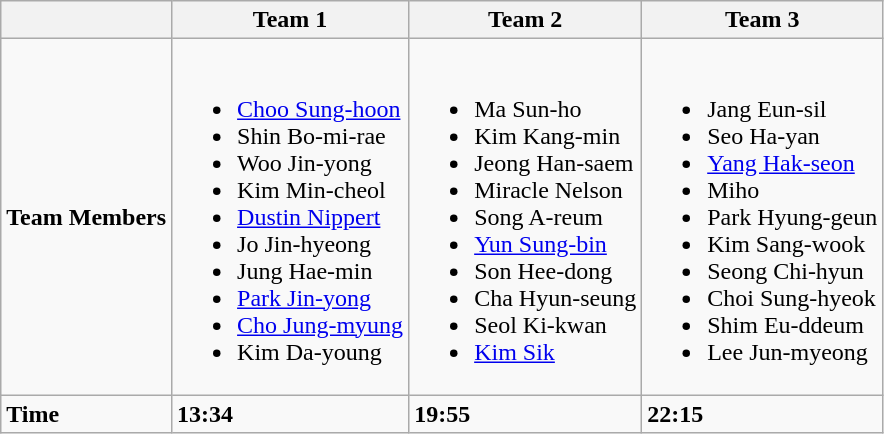<table class="wikitable">
<tr>
<th></th>
<th>Team 1</th>
<th>Team 2</th>
<th>Team 3</th>
</tr>
<tr>
<td><strong>Team Members</strong></td>
<td><br><ul><li><a href='#'>Choo Sung-hoon</a></li><li>Shin Bo-mi-rae</li><li>Woo Jin-yong</li><li>Kim Min-cheol</li><li><a href='#'>Dustin Nippert</a></li><li>Jo Jin-hyeong</li><li>Jung Hae-min</li><li><a href='#'>Park Jin-yong</a></li><li><a href='#'>Cho Jung-myung</a></li><li>Kim Da-young</li></ul></td>
<td><br><ul><li>Ma Sun-ho</li><li>Kim Kang-min</li><li>Jeong Han-saem</li><li>Miracle Nelson</li><li>Song A-reum</li><li><a href='#'>Yun Sung-bin</a></li><li>Son Hee-dong</li><li>Cha Hyun-seung</li><li>Seol Ki-kwan</li><li><a href='#'>Kim Sik</a></li></ul></td>
<td><br><ul><li>Jang Eun-sil</li><li>Seo Ha-yan</li><li><a href='#'>Yang Hak-seon</a></li><li>Miho</li><li>Park Hyung-geun</li><li>Kim Sang-wook</li><li>Seong Chi-hyun</li><li>Choi Sung-hyeok</li><li>Shim Eu-ddeum</li><li>Lee Jun-myeong</li></ul></td>
</tr>
<tr>
<td><strong>Time</strong></td>
<td><strong>13:34</strong></td>
<td><strong>19:55</strong></td>
<td><strong>22:15</strong></td>
</tr>
</table>
